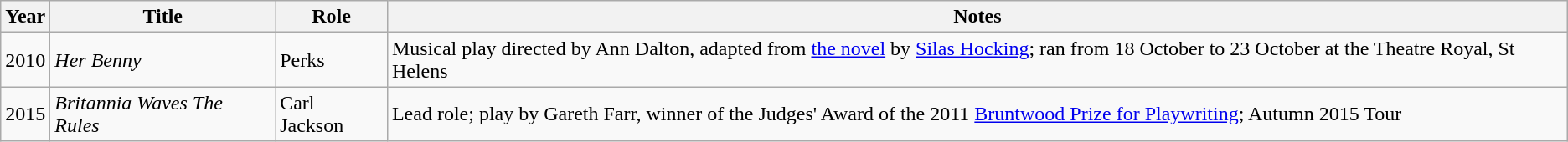<table class="wikitable sortable">
<tr>
<th>Year</th>
<th>Title</th>
<th>Role</th>
<th>Notes</th>
</tr>
<tr>
<td>2010</td>
<td><em>Her Benny</em></td>
<td>Perks</td>
<td>Musical play directed by Ann Dalton, adapted from <a href='#'>the novel</a> by <a href='#'>Silas Hocking</a>; ran from 18 October to 23 October at the Theatre Royal, St Helens</td>
</tr>
<tr>
<td>2015</td>
<td><em>Britannia Waves The Rules</em></td>
<td>Carl Jackson</td>
<td>Lead role; play by Gareth Farr, winner of the Judges' Award of the 2011 <a href='#'>Bruntwood Prize for Playwriting</a>; Autumn 2015 Tour</td>
</tr>
</table>
